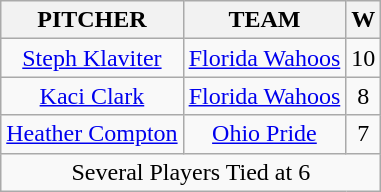<table class="wikitable sortable" style="text-align:center;">
<tr>
<th>PITCHER</th>
<th>TEAM</th>
<th>W</th>
</tr>
<tr>
<td><a href='#'>Steph Klaviter</a></td>
<td><a href='#'>Florida Wahoos</a></td>
<td>10</td>
</tr>
<tr>
<td><a href='#'>Kaci Clark</a></td>
<td><a href='#'>Florida Wahoos</a></td>
<td>8</td>
</tr>
<tr>
<td><a href='#'>Heather Compton</a></td>
<td><a href='#'>Ohio Pride</a></td>
<td>7</td>
</tr>
<tr>
<td colspan=3>Several Players Tied at           6</td>
</tr>
</table>
